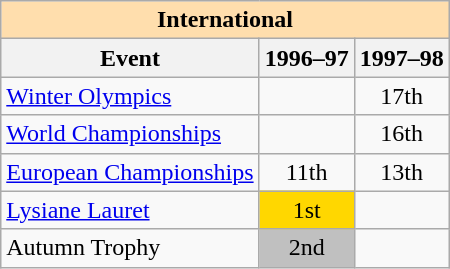<table class="wikitable" style="text-align:center">
<tr>
<th style="background-color: #ffdead; " colspan=3 align=center><strong>International</strong></th>
</tr>
<tr>
<th>Event</th>
<th>1996–97</th>
<th>1997–98</th>
</tr>
<tr>
<td align=left><a href='#'>Winter Olympics</a></td>
<td></td>
<td>17th</td>
</tr>
<tr>
<td align=left><a href='#'>World Championships</a></td>
<td></td>
<td>16th</td>
</tr>
<tr>
<td align=left><a href='#'>European Championships</a></td>
<td>11th</td>
<td>13th</td>
</tr>
<tr>
<td align=left><a href='#'>Lysiane Lauret</a></td>
<td bgcolor=gold>1st</td>
<td></td>
</tr>
<tr>
<td align=left>Autumn Trophy</td>
<td bgcolor=silver>2nd</td>
<td></td>
</tr>
</table>
